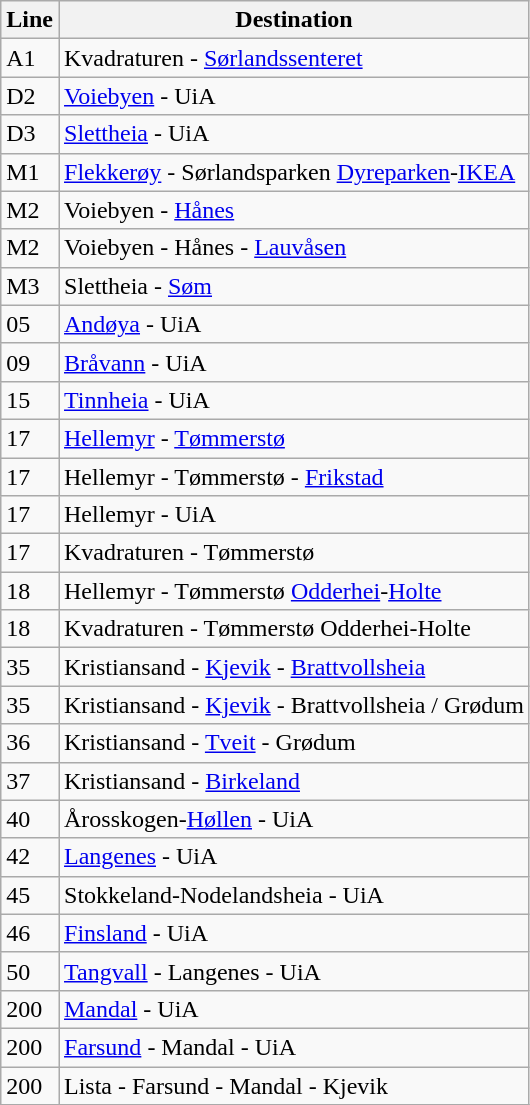<table class="wikitable sortable">
<tr>
<th>Line</th>
<th>Destination </th>
</tr>
<tr>
<td>A1</td>
<td>Kvadraturen - <a href='#'>Sørlandssenteret</a></td>
</tr>
<tr>
<td>D2</td>
<td><a href='#'>Voiebyen</a> - UiA</td>
</tr>
<tr>
<td>D3</td>
<td><a href='#'>Slettheia</a> - UiA</td>
</tr>
<tr>
<td>M1</td>
<td><a href='#'>Flekkerøy</a> - Sørlandsparken <a href='#'>Dyreparken</a>-<a href='#'>IKEA</a></td>
</tr>
<tr>
<td>M2</td>
<td>Voiebyen - <a href='#'>Hånes</a></td>
</tr>
<tr>
<td>M2</td>
<td>Voiebyen - Hånes - <a href='#'>Lauvåsen</a></td>
</tr>
<tr>
<td>M3</td>
<td>Slettheia - <a href='#'>Søm</a></td>
</tr>
<tr>
<td>05</td>
<td><a href='#'>Andøya</a> - UiA</td>
</tr>
<tr>
<td>09</td>
<td><a href='#'>Bråvann</a> - UiA</td>
</tr>
<tr>
<td>15</td>
<td><a href='#'>Tinnheia</a> - UiA</td>
</tr>
<tr>
<td>17</td>
<td><a href='#'>Hellemyr</a> - <a href='#'>Tømmerstø</a></td>
</tr>
<tr>
<td>17</td>
<td>Hellemyr - Tømmerstø - <a href='#'>Frikstad</a></td>
</tr>
<tr>
<td>17</td>
<td>Hellemyr - UiA</td>
</tr>
<tr>
<td>17</td>
<td>Kvadraturen - Tømmerstø</td>
</tr>
<tr>
<td>18</td>
<td>Hellemyr - Tømmerstø <a href='#'>Odderhei</a>-<a href='#'>Holte</a></td>
</tr>
<tr>
<td>18</td>
<td>Kvadraturen - Tømmerstø Odderhei-Holte</td>
</tr>
<tr>
<td>35</td>
<td>Kristiansand - <a href='#'>Kjevik</a> - <a href='#'>Brattvollsheia</a></td>
</tr>
<tr>
<td>35</td>
<td>Kristiansand - <a href='#'>Kjevik</a> - Brattvollsheia / Grødum</td>
</tr>
<tr>
<td>36</td>
<td>Kristiansand - <a href='#'>Tveit</a> - Grødum</td>
</tr>
<tr>
<td>37</td>
<td>Kristiansand - <a href='#'>Birkeland</a></td>
</tr>
<tr>
<td>40</td>
<td>Årosskogen-<a href='#'>Høllen</a> - UiA</td>
</tr>
<tr>
<td>42</td>
<td><a href='#'>Langenes</a> - UiA</td>
</tr>
<tr>
<td>45</td>
<td>Stokkeland-Nodelandsheia - UiA</td>
</tr>
<tr>
<td>46</td>
<td><a href='#'>Finsland</a> - UiA</td>
</tr>
<tr>
<td>50</td>
<td><a href='#'>Tangvall</a> - Langenes - UiA</td>
</tr>
<tr>
<td>200</td>
<td><a href='#'>Mandal</a> - UiA</td>
</tr>
<tr>
<td>200</td>
<td><a href='#'>Farsund</a> - Mandal - UiA</td>
</tr>
<tr>
<td>200</td>
<td>Lista - Farsund - Mandal - Kjevik</td>
</tr>
<tr>
</tr>
</table>
